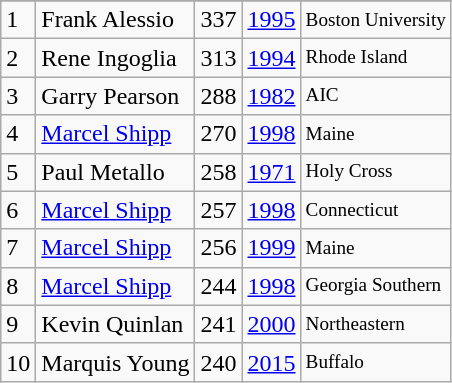<table class="wikitable">
<tr>
</tr>
<tr>
<td>1</td>
<td>Frank Alessio</td>
<td>337</td>
<td><a href='#'>1995</a></td>
<td style="font-size:80%;">Boston University</td>
</tr>
<tr>
<td>2</td>
<td>Rene Ingoglia</td>
<td>313</td>
<td><a href='#'>1994</a></td>
<td style="font-size:80%;">Rhode Island</td>
</tr>
<tr>
<td>3</td>
<td>Garry Pearson</td>
<td>288</td>
<td><a href='#'>1982</a></td>
<td style="font-size:80%;">AIC</td>
</tr>
<tr>
<td>4</td>
<td><a href='#'>Marcel Shipp</a></td>
<td>270</td>
<td><a href='#'>1998</a></td>
<td style="font-size:80%;">Maine</td>
</tr>
<tr>
<td>5</td>
<td>Paul Metallo</td>
<td>258</td>
<td><a href='#'>1971</a></td>
<td style="font-size:80%;">Holy Cross</td>
</tr>
<tr>
<td>6</td>
<td><a href='#'>Marcel Shipp</a></td>
<td>257</td>
<td><a href='#'>1998</a></td>
<td style="font-size:80%;">Connecticut</td>
</tr>
<tr>
<td>7</td>
<td><a href='#'>Marcel Shipp</a></td>
<td>256</td>
<td><a href='#'>1999</a></td>
<td style="font-size:80%;">Maine</td>
</tr>
<tr>
<td>8</td>
<td><a href='#'>Marcel Shipp</a></td>
<td>244</td>
<td><a href='#'>1998</a></td>
<td style="font-size:80%;">Georgia Southern</td>
</tr>
<tr>
<td>9</td>
<td>Kevin Quinlan</td>
<td>241</td>
<td><a href='#'>2000</a></td>
<td style="font-size:80%;">Northeastern</td>
</tr>
<tr>
<td>10</td>
<td>Marquis Young</td>
<td>240</td>
<td><a href='#'>2015</a></td>
<td style="font-size:80%;">Buffalo</td>
</tr>
</table>
